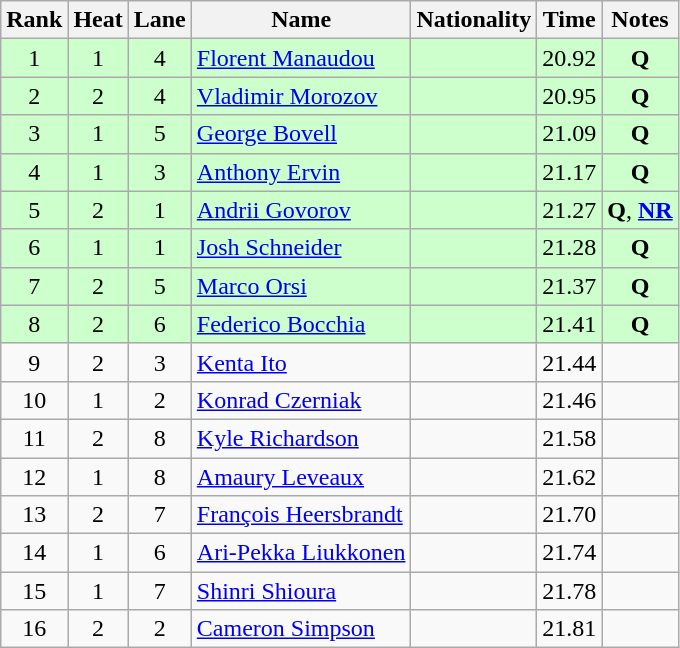<table class="wikitable sortable" style="text-align:center">
<tr>
<th>Rank</th>
<th>Heat</th>
<th>Lane</th>
<th>Name</th>
<th>Nationality</th>
<th>Time</th>
<th>Notes</th>
</tr>
<tr bgcolor=ccffcc>
<td>1</td>
<td>1</td>
<td>4</td>
<td align=left><a href='#'>Florent Manaudou</a></td>
<td align=left></td>
<td>20.92</td>
<td><strong>Q</strong></td>
</tr>
<tr bgcolor=ccffcc>
<td>2</td>
<td>2</td>
<td>4</td>
<td align=left><a href='#'>Vladimir Morozov</a></td>
<td align=left></td>
<td>20.95</td>
<td><strong>Q</strong></td>
</tr>
<tr bgcolor=ccffcc>
<td>3</td>
<td>1</td>
<td>5</td>
<td align=left><a href='#'>George Bovell</a></td>
<td align=left></td>
<td>21.09</td>
<td><strong>Q</strong></td>
</tr>
<tr bgcolor=ccffcc>
<td>4</td>
<td>1</td>
<td>3</td>
<td align=left><a href='#'>Anthony Ervin</a></td>
<td align=left></td>
<td>21.17</td>
<td><strong>Q</strong></td>
</tr>
<tr bgcolor=ccffcc>
<td>5</td>
<td>2</td>
<td>1</td>
<td align=left><a href='#'>Andrii Govorov</a></td>
<td align=left></td>
<td>21.27</td>
<td><strong>Q</strong>, <strong><a href='#'>NR</a></strong></td>
</tr>
<tr bgcolor=ccffcc>
<td>6</td>
<td>1</td>
<td>1</td>
<td align=left><a href='#'>Josh Schneider</a></td>
<td align=left></td>
<td>21.28</td>
<td><strong>Q</strong></td>
</tr>
<tr bgcolor=ccffcc>
<td>7</td>
<td>2</td>
<td>5</td>
<td align=left><a href='#'>Marco Orsi</a></td>
<td align=left></td>
<td>21.37</td>
<td><strong>Q</strong></td>
</tr>
<tr bgcolor=ccffcc>
<td>8</td>
<td>2</td>
<td>6</td>
<td align=left><a href='#'>Federico Bocchia</a></td>
<td align=left></td>
<td>21.41</td>
<td><strong>Q</strong></td>
</tr>
<tr>
<td>9</td>
<td>2</td>
<td>3</td>
<td align=left><a href='#'>Kenta Ito</a></td>
<td align=left></td>
<td>21.44</td>
<td></td>
</tr>
<tr>
<td>10</td>
<td>1</td>
<td>2</td>
<td align=left><a href='#'>Konrad Czerniak</a></td>
<td align=left></td>
<td>21.46</td>
<td></td>
</tr>
<tr>
<td>11</td>
<td>2</td>
<td>8</td>
<td align=left><a href='#'>Kyle Richardson</a></td>
<td align=left></td>
<td>21.58</td>
<td></td>
</tr>
<tr>
<td>12</td>
<td>1</td>
<td>8</td>
<td align=left><a href='#'>Amaury Leveaux</a></td>
<td align=left></td>
<td>21.62</td>
<td></td>
</tr>
<tr>
<td>13</td>
<td>2</td>
<td>7</td>
<td align=left><a href='#'>François Heersbrandt</a></td>
<td align=left></td>
<td>21.70</td>
<td></td>
</tr>
<tr>
<td>14</td>
<td>1</td>
<td>6</td>
<td align=left><a href='#'>Ari-Pekka Liukkonen</a></td>
<td align=left></td>
<td>21.74</td>
<td></td>
</tr>
<tr>
<td>15</td>
<td>1</td>
<td>7</td>
<td align=left><a href='#'>Shinri Shioura</a></td>
<td align=left></td>
<td>21.78</td>
<td></td>
</tr>
<tr>
<td>16</td>
<td>2</td>
<td>2</td>
<td align=left><a href='#'>Cameron Simpson</a></td>
<td align=left></td>
<td>21.81</td>
<td></td>
</tr>
</table>
